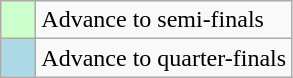<table class="wikitable">
<tr>
<td style="background:#cfc;">    </td>
<td>Advance to semi-finals</td>
</tr>
<tr>
<td style="background:#ADD8E6;">    </td>
<td>Advance to quarter-finals</td>
</tr>
</table>
